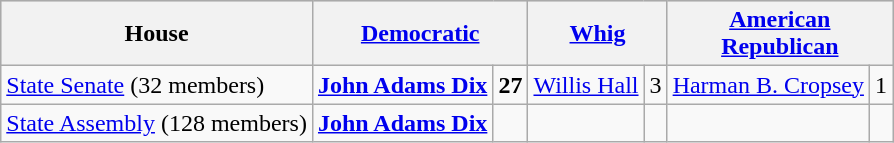<table class=wikitable>
<tr bgcolor=lightgrey>
<th>House</th>
<th colspan=2><a href='#'>Democratic</a></th>
<th colspan=2><a href='#'>Whig</a></th>
<th colspan=2><a href='#'>American<br>Republican</a></th>
</tr>
<tr>
<td><a href='#'>State Senate</a> (32 members)</td>
<td><strong> <a href='#'>John Adams Dix</a></strong></td>
<td><strong>27</strong></td>
<td><a href='#'>Willis Hall</a></td>
<td>3</td>
<td><a href='#'>Harman B. Cropsey</a></td>
<td>1</td>
</tr>
<tr>
<td><a href='#'>State Assembly</a> (128 members)</td>
<td><strong> <a href='#'>John Adams Dix</a></strong></td>
<td></td>
<td></td>
<td></td>
<td></td>
<td></td>
</tr>
</table>
